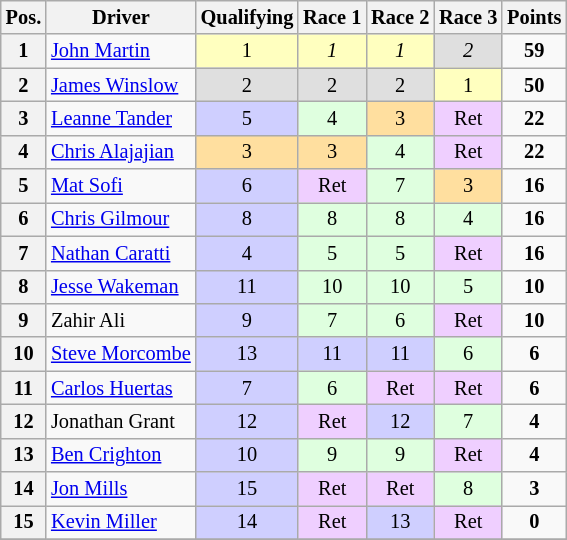<table class="wikitable" style="font-size: 85%">
<tr valign="top">
<th>Pos.</th>
<th>Driver</th>
<th>Qualifying</th>
<th>Race 1</th>
<th>Race 2</th>
<th>Race 3</th>
<th>Points</th>
</tr>
<tr>
<th>1</th>
<td> <a href='#'>John Martin</a></td>
<td style="background:#ffffbf;" align="center">1</td>
<td style="background:#ffffbf;" align="center"><em>1</em></td>
<td style="background:#ffffbf;" align="center"><em>1</em></td>
<td style="background:#dfdfdf;" align="center"><em>2</em></td>
<td align="center"><strong>59</strong></td>
</tr>
<tr>
<th>2</th>
<td> <a href='#'>James Winslow</a></td>
<td style="background:#dfdfdf;" align="center">2</td>
<td style="background:#dfdfdf;" align="center">2</td>
<td style="background:#dfdfdf;" align="center">2</td>
<td style="background:#ffffbf;" align="center">1</td>
<td align="center"><strong>50</strong></td>
</tr>
<tr>
<th>3</th>
<td> <a href='#'>Leanne Tander</a></td>
<td style="background:#cfcfff;" align="center">5</td>
<td style="background:#dfffdf;" align="center">4</td>
<td style="background:#ffdf9f;" align="center">3</td>
<td style="background:#efcfff;" align="center">Ret</td>
<td align="center"><strong>22</strong></td>
</tr>
<tr>
<th>4</th>
<td> <a href='#'>Chris Alajajian</a></td>
<td style="background:#ffdf9f;" align="center">3</td>
<td style="background:#ffdf9f;" align="center">3</td>
<td style="background:#dfffdf;" align="center">4</td>
<td style="background:#efcfff;" align="center">Ret</td>
<td align="center"><strong>22</strong></td>
</tr>
<tr>
<th>5</th>
<td> <a href='#'>Mat Sofi</a></td>
<td style="background:#cfcfff;" align="center">6</td>
<td style="background:#efcfff;" align="center">Ret</td>
<td style="background:#dfffdf;" align="center">7</td>
<td style="background:#ffdf9f;" align="center">3</td>
<td align="center"><strong>16</strong></td>
</tr>
<tr>
<th>6</th>
<td> <a href='#'>Chris Gilmour</a></td>
<td style="background:#cfcfff;" align="center">8</td>
<td style="background:#dfffdf;" align="center">8</td>
<td style="background:#dfffdf;" align="center">8</td>
<td style="background:#dfffdf;" align="center">4</td>
<td align="center"><strong>16</strong></td>
</tr>
<tr>
<th>7</th>
<td> <a href='#'>Nathan Caratti</a></td>
<td style="background:#cfcfff;" align="center">4</td>
<td style="background:#dfffdf;" align="center">5</td>
<td style="background:#dfffdf;" align="center">5</td>
<td style="background:#efcfff;" align="center">Ret</td>
<td align="center"><strong>16</strong></td>
</tr>
<tr>
<th>8</th>
<td> <a href='#'>Jesse Wakeman</a></td>
<td style="background:#cfcfff;" align="center">11</td>
<td style="background:#dfffdf;" align="center">10</td>
<td style="background:#dfffdf;" align="center">10</td>
<td style="background:#dfffdf;" align="center">5</td>
<td align="center"><strong>10</strong></td>
</tr>
<tr>
<th>9</th>
<td> Zahir Ali</td>
<td style="background:#cfcfff;" align="center">9</td>
<td style="background:#dfffdf;" align="center">7</td>
<td style="background:#dfffdf;" align="center">6</td>
<td style="background:#efcfff;" align="center">Ret</td>
<td align="center"><strong>10</strong></td>
</tr>
<tr>
<th>10</th>
<td> <a href='#'>Steve Morcombe</a></td>
<td style="background:#cfcfff;" align="center">13</td>
<td style="background:#cfcfff;" align="center">11</td>
<td style="background:#cfcfff;" align="center">11</td>
<td style="background:#dfffdf;" align="center">6</td>
<td align="center"><strong>6</strong></td>
</tr>
<tr>
<th>11</th>
<td> <a href='#'>Carlos Huertas</a></td>
<td style="background:#cfcfff;" align="center">7</td>
<td style="background:#dfffdf;" align="center">6</td>
<td style="background:#efcfff;" align="center">Ret</td>
<td style="background:#efcfff;" align="center">Ret</td>
<td align="center"><strong>6</strong></td>
</tr>
<tr>
<th>12</th>
<td> Jonathan Grant</td>
<td style="background:#cfcfff;" align="center">12</td>
<td style="background:#efcfff;" align="center">Ret</td>
<td style="background:#cfcfff;" align="center">12</td>
<td style="background:#dfffdf;" align="center">7</td>
<td align="center"><strong>4</strong></td>
</tr>
<tr>
<th>13</th>
<td> <a href='#'>Ben Crighton</a></td>
<td style="background:#cfcfff;" align="center">10</td>
<td style="background:#dfffdf;" align="center">9</td>
<td style="background:#dfffdf;" align="center">9</td>
<td style="background:#efcfff;" align="center">Ret</td>
<td align="center"><strong>4</strong></td>
</tr>
<tr>
<th>14</th>
<td> <a href='#'>Jon Mills</a></td>
<td style="background:#cfcfff;" align="center">15</td>
<td style="background:#efcfff;" align="center">Ret</td>
<td style="background:#efcfff;" align="center">Ret</td>
<td style="background:#dfffdf;" align="center">8</td>
<td align="center"><strong>3</strong></td>
</tr>
<tr>
<th>15</th>
<td> <a href='#'>Kevin Miller</a></td>
<td style="background:#cfcfff;" align="center">14</td>
<td style="background:#efcfff;" align="center">Ret</td>
<td style="background:#cfcfff;" align="center">13</td>
<td style="background:#efcfff;" align="center">Ret</td>
<td align="center"><strong>0</strong></td>
</tr>
<tr>
</tr>
</table>
